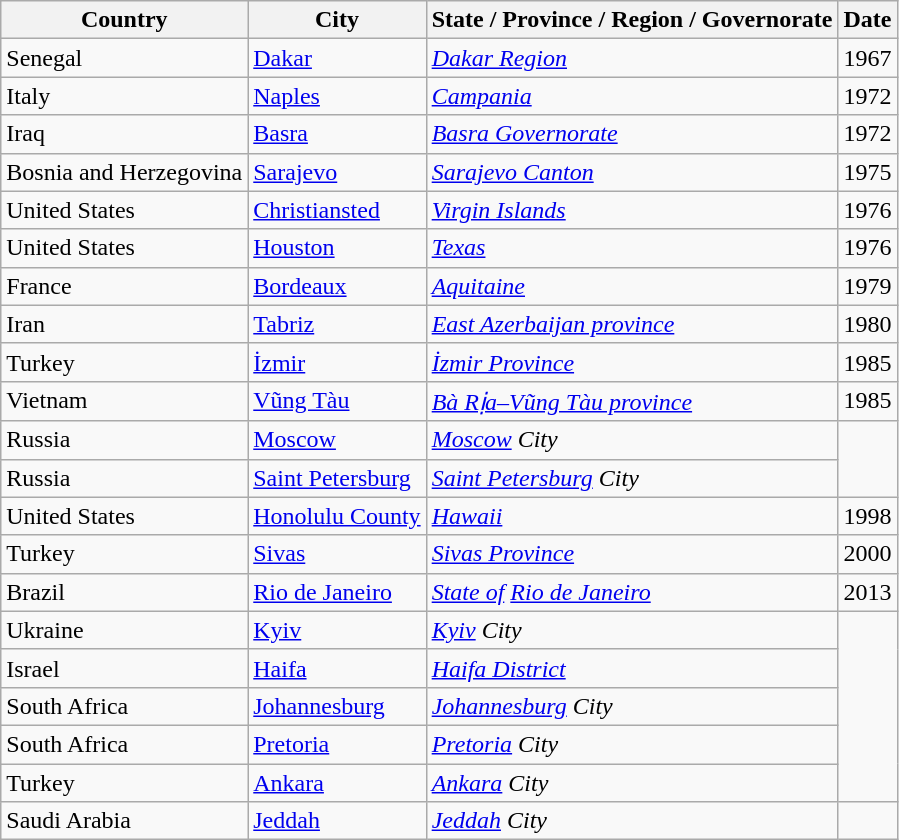<table class="wikitable">
<tr>
<th>Country</th>
<th>City</th>
<th>State / Province / Region / Governorate</th>
<th>Date</th>
</tr>
<tr>
<td>Senegal</td>
<td> <a href='#'>Dakar</a></td>
<td><em><a href='#'>Dakar Region</a></em></td>
<td>1967</td>
</tr>
<tr>
<td>Italy</td>
<td> <a href='#'>Naples</a></td>
<td><em><a href='#'>Campania</a></em></td>
<td>1972</td>
</tr>
<tr>
<td>Iraq</td>
<td> <a href='#'>Basra</a></td>
<td><em><a href='#'>Basra Governorate</a></em></td>
<td>1972</td>
</tr>
<tr>
<td>Bosnia and Herzegovina</td>
<td> <a href='#'>Sarajevo</a></td>
<td><em><a href='#'>Sarajevo Canton</a></em></td>
<td>1975</td>
</tr>
<tr>
<td>United States</td>
<td> <a href='#'>Christiansted</a></td>
<td><em><a href='#'>Virgin Islands</a></em></td>
<td>1976</td>
</tr>
<tr>
<td>United States</td>
<td> <a href='#'>Houston</a></td>
<td><em><a href='#'>Texas</a></em></td>
<td>1976</td>
</tr>
<tr>
<td>France</td>
<td> <a href='#'>Bordeaux</a></td>
<td><em><a href='#'>Aquitaine</a></em></td>
<td>1979</td>
</tr>
<tr>
<td>Iran</td>
<td> <a href='#'>Tabriz</a></td>
<td><em><a href='#'>East Azerbaijan province</a></em></td>
<td>1980</td>
</tr>
<tr>
<td>Turkey</td>
<td> <a href='#'>İzmir</a></td>
<td><em><a href='#'>İzmir Province</a></em></td>
<td>1985</td>
</tr>
<tr>
<td>Vietnam</td>
<td> <a href='#'>Vũng Tàu</a></td>
<td><em><a href='#'>Bà Rịa–Vũng Tàu province</a></em></td>
<td>1985</td>
</tr>
<tr>
<td>Russia</td>
<td> <a href='#'>Moscow</a></td>
<td><em><a href='#'>Moscow</a> City</em></td>
</tr>
<tr>
<td>Russia</td>
<td> <a href='#'>Saint Petersburg</a></td>
<td><em><a href='#'>Saint Petersburg</a> City</em></td>
</tr>
<tr>
<td>United States</td>
<td> <a href='#'>Honolulu County</a></td>
<td><em><a href='#'>Hawaii</a></em></td>
<td>1998</td>
</tr>
<tr>
<td>Turkey</td>
<td> <a href='#'>Sivas</a></td>
<td><em><a href='#'>Sivas Province</a></em></td>
<td>2000</td>
</tr>
<tr>
<td>Brazil</td>
<td> <a href='#'>Rio de Janeiro</a></td>
<td><em><a href='#'>State of</a> <a href='#'>Rio de Janeiro</a></em></td>
<td>2013</td>
</tr>
<tr>
<td>Ukraine</td>
<td> <a href='#'>Kyiv</a></td>
<td><em><a href='#'>Kyiv</a> City</em></td>
</tr>
<tr>
<td>Israel</td>
<td> <a href='#'>Haifa</a></td>
<td><em><a href='#'>Haifa District</a></em></td>
</tr>
<tr>
<td>South Africa</td>
<td> <a href='#'>Johannesburg</a></td>
<td><em><a href='#'>Johannesburg</a> City</em></td>
</tr>
<tr>
<td>South Africa</td>
<td> <a href='#'>Pretoria</a></td>
<td><em><a href='#'>Pretoria</a> City</em></td>
</tr>
<tr>
<td>Turkey</td>
<td> <a href='#'>Ankara</a></td>
<td><em><a href='#'>Ankara</a> City</em></td>
</tr>
<tr>
<td>Saudi Arabia</td>
<td> <a href='#'>Jeddah</a></td>
<td><em><a href='#'>Jeddah</a> City</em></td>
<td></td>
</tr>
</table>
